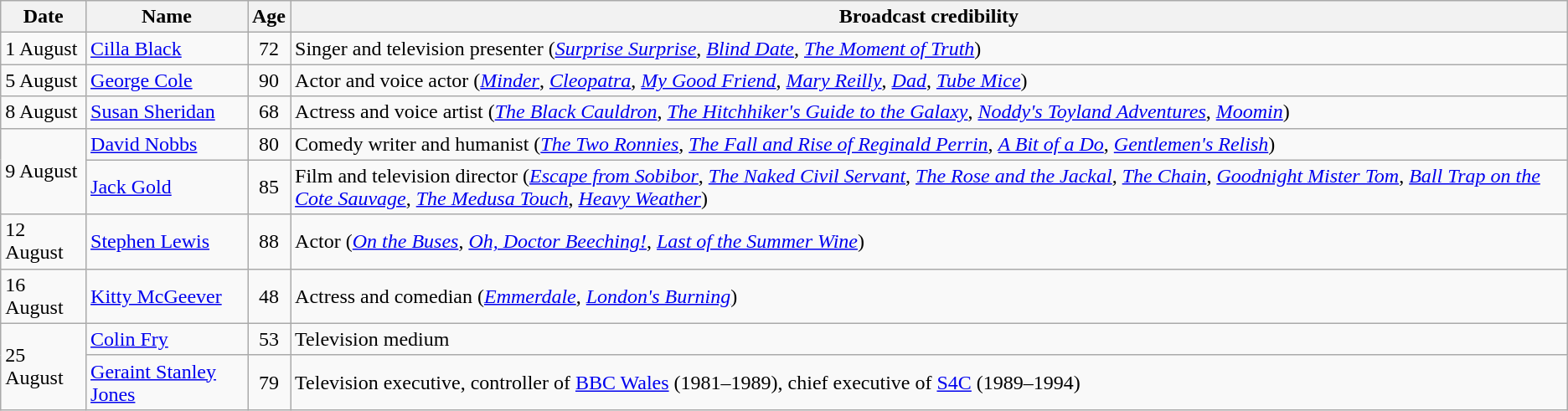<table class="wikitable">
<tr>
<th>Date</th>
<th>Name</th>
<th>Age</th>
<th>Broadcast credibility</th>
</tr>
<tr>
<td>1 August</td>
<td><a href='#'>Cilla Black</a></td>
<td align=center>72</td>
<td>Singer and television presenter (<em><a href='#'>Surprise Surprise</a></em>, <em><a href='#'>Blind Date</a></em>, <em><a href='#'>The Moment of Truth</a></em>)</td>
</tr>
<tr>
<td>5 August</td>
<td><a href='#'>George Cole</a></td>
<td align=center>90</td>
<td>Actor and voice actor (<em><a href='#'>Minder</a></em>, <em><a href='#'>Cleopatra</a></em>, <em><a href='#'>My Good Friend</a></em>, <em><a href='#'>Mary Reilly</a></em>, <em><a href='#'>Dad</a></em>, <em><a href='#'>Tube Mice</a></em>)</td>
</tr>
<tr>
<td>8 August</td>
<td><a href='#'>Susan Sheridan</a></td>
<td align=center>68</td>
<td>Actress and voice artist (<em><a href='#'>The Black Cauldron</a></em>, <em><a href='#'>The Hitchhiker's Guide to the Galaxy</a></em>, <em><a href='#'>Noddy's Toyland Adventures</a></em>, <em><a href='#'>Moomin</a></em>)</td>
</tr>
<tr>
<td rowspan=2>9 August</td>
<td><a href='#'>David Nobbs</a></td>
<td align=center>80</td>
<td>Comedy writer and humanist (<em><a href='#'>The Two Ronnies</a></em>, <em><a href='#'>The Fall and Rise of Reginald Perrin</a></em>, <em><a href='#'>A Bit of a Do</a></em>, <em><a href='#'>Gentlemen's Relish</a></em>)</td>
</tr>
<tr>
<td><a href='#'>Jack Gold</a></td>
<td align=center>85</td>
<td>Film and television director (<em><a href='#'>Escape from Sobibor</a></em>, <em><a href='#'>The Naked Civil Servant</a></em>, <em><a href='#'>The Rose and the Jackal</a></em>, <em><a href='#'>The Chain</a></em>, <em><a href='#'>Goodnight Mister Tom</a></em>, <em><a href='#'>Ball Trap on the Cote Sauvage</a></em>, <em><a href='#'>The Medusa Touch</a></em>, <em><a href='#'>Heavy Weather</a></em>)</td>
</tr>
<tr>
<td>12 August</td>
<td><a href='#'>Stephen Lewis</a></td>
<td align=center>88</td>
<td>Actor (<em><a href='#'>On the Buses</a></em>, <em><a href='#'>Oh, Doctor Beeching!</a></em>, <em><a href='#'>Last of the Summer Wine</a></em>)</td>
</tr>
<tr>
<td>16 August</td>
<td><a href='#'>Kitty McGeever</a></td>
<td align=center>48</td>
<td>Actress and comedian (<em><a href='#'>Emmerdale</a></em>, <em><a href='#'>London's Burning</a></em>)</td>
</tr>
<tr>
<td rowspan=2>25 August</td>
<td><a href='#'>Colin Fry</a></td>
<td align=center>53</td>
<td>Television medium</td>
</tr>
<tr>
<td><a href='#'>Geraint Stanley Jones</a></td>
<td align=center>79</td>
<td>Television executive, controller of <a href='#'>BBC Wales</a> (1981–1989), chief executive of <a href='#'>S4C</a> (1989–1994)</td>
</tr>
</table>
